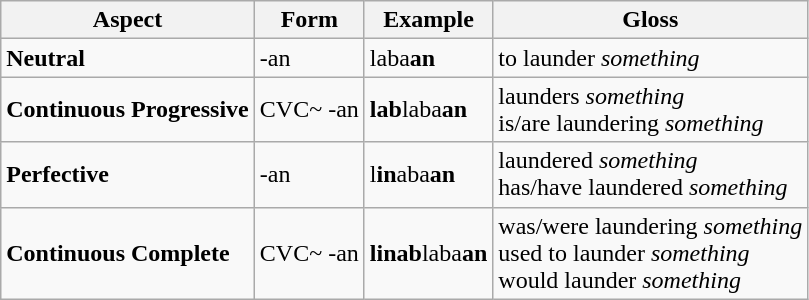<table class="wikitable" align="center">
<tr>
<th>Aspect</th>
<th>Form</th>
<th>Example</th>
<th>Gloss</th>
</tr>
<tr>
<td><strong>Neutral</strong></td>
<td>-an</td>
<td>laba<strong>an</strong></td>
<td>to launder <em>something</em></td>
</tr>
<tr>
<td><strong>Continuous Progressive</strong></td>
<td>CVC~ -an</td>
<td><strong>lab</strong>laba<strong>an</strong></td>
<td>launders <em>something</em><br>is/are laundering <em>something</em></td>
</tr>
<tr>
<td><strong>Perfective</strong></td>
<td><in> -an</td>
<td>l<strong>in</strong>aba<strong>an</strong></td>
<td>laundered <em>something</em><br>has/have laundered <em>something</em></td>
</tr>
<tr>
<td><strong>Continuous Complete</strong></td>
<td>C<in>VC~ -an</td>
<td><strong>linab</strong>laba<strong>an</strong></td>
<td>was/were laundering <em>something</em><br>used to launder <em>something</em><br>would launder <em>something</em></td>
</tr>
</table>
